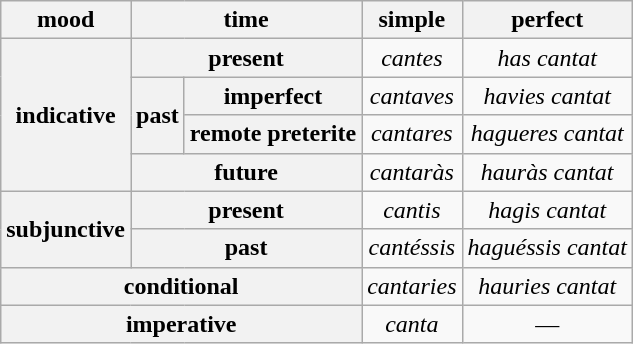<table class="wikitable" style="text-align: center;">
<tr>
<th>mood</th>
<th colspan="2">time</th>
<th>simple</th>
<th>perfect</th>
</tr>
<tr>
<th rowspan="4">indicative</th>
<th colspan="2">present</th>
<td><em>cantes</em></td>
<td><em>has cantat</em></td>
</tr>
<tr>
<th rowspan="2">past</th>
<th>imperfect</th>
<td><em>cantaves</em></td>
<td><em>havies cantat</em></td>
</tr>
<tr>
<th>remote preterite</th>
<td><em>cantares</em></td>
<td><em>hagueres cantat</em></td>
</tr>
<tr>
<th colspan="2">future</th>
<td><em>cantaràs</em></td>
<td><em>hauràs cantat</em></td>
</tr>
<tr>
<th rowspan="2">subjunctive</th>
<th colspan="2">present</th>
<td><em>cantis</em></td>
<td><em>hagis cantat</em></td>
</tr>
<tr>
<th colspan="2">past</th>
<td><em>cantéssis</em></td>
<td><em>haguéssis cantat</em></td>
</tr>
<tr>
<th colspan="3">conditional</th>
<td><em>cantaries</em></td>
<td><em>hauries cantat</em></td>
</tr>
<tr>
<th colspan="3">imperative</th>
<td><em>canta</em></td>
<td>—</td>
</tr>
</table>
